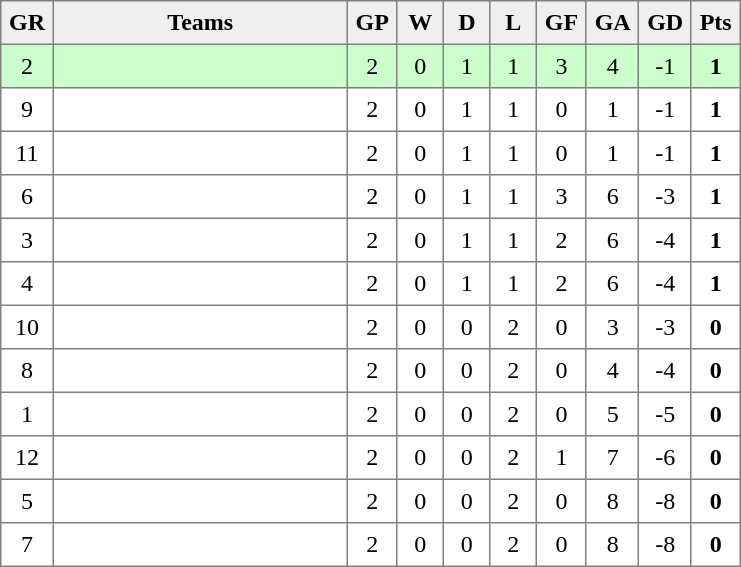<table style=border-collapse:collapse border=1 cellspacing=0 cellpadding=5>
<tr align=center bgcolor=#efefef>
<th width=20>GR</th>
<th width=185>Teams</th>
<th width=20>GP</th>
<th width=20>W</th>
<th width=20>D</th>
<th width=20>L</th>
<th width=20>GF</th>
<th width=20>GA</th>
<th width=20>GD</th>
<th width=20>Pts</th>
</tr>
<tr align=center style="background:#ccffcc;">
<td>2</td>
<td style="text-align:left;"></td>
<td>2</td>
<td>0</td>
<td>1</td>
<td>1</td>
<td>3</td>
<td>4</td>
<td>-1</td>
<td><strong>1</strong></td>
</tr>
<tr align=center>
<td>9</td>
<td style="text-align:left;"></td>
<td>2</td>
<td>0</td>
<td>1</td>
<td>1</td>
<td>0</td>
<td>1</td>
<td>-1</td>
<td><strong>1</strong></td>
</tr>
<tr align=center>
<td>11</td>
<td style="text-align:left;"></td>
<td>2</td>
<td>0</td>
<td>1</td>
<td>1</td>
<td>0</td>
<td>1</td>
<td>-1</td>
<td><strong>1</strong></td>
</tr>
<tr align=center>
<td>6</td>
<td style="text-align:left;"></td>
<td>2</td>
<td>0</td>
<td>1</td>
<td>1</td>
<td>3</td>
<td>6</td>
<td>-3</td>
<td><strong>1</strong></td>
</tr>
<tr align=center>
<td>3</td>
<td style="text-align:left;"></td>
<td>2</td>
<td>0</td>
<td>1</td>
<td>1</td>
<td>2</td>
<td>6</td>
<td>-4</td>
<td><strong>1</strong></td>
</tr>
<tr align=center>
<td>4</td>
<td style="text-align:left;"></td>
<td>2</td>
<td>0</td>
<td>1</td>
<td>1</td>
<td>2</td>
<td>6</td>
<td>-4</td>
<td><strong>1</strong></td>
</tr>
<tr align=center>
<td>10</td>
<td style="text-align:left;"></td>
<td>2</td>
<td>0</td>
<td>0</td>
<td>2</td>
<td>0</td>
<td>3</td>
<td>-3</td>
<td><strong>0</strong></td>
</tr>
<tr align=center>
<td>8</td>
<td style="text-align:left;"></td>
<td>2</td>
<td>0</td>
<td>0</td>
<td>2</td>
<td>0</td>
<td>4</td>
<td>-4</td>
<td><strong>0</strong></td>
</tr>
<tr align=center>
<td>1</td>
<td style="text-align:left;"></td>
<td>2</td>
<td>0</td>
<td>0</td>
<td>2</td>
<td>0</td>
<td>5</td>
<td>-5</td>
<td><strong>0</strong></td>
</tr>
<tr align=center>
<td>12</td>
<td style="text-align:left;"></td>
<td>2</td>
<td>0</td>
<td>0</td>
<td>2</td>
<td>1</td>
<td>7</td>
<td>-6</td>
<td><strong>0</strong></td>
</tr>
<tr align=center>
<td>5</td>
<td style="text-align:left;"></td>
<td>2</td>
<td>0</td>
<td>0</td>
<td>2</td>
<td>0</td>
<td>8</td>
<td>-8</td>
<td><strong>0</strong></td>
</tr>
<tr align=center>
<td>7</td>
<td style="text-align:left;"></td>
<td>2</td>
<td>0</td>
<td>0</td>
<td>2</td>
<td>0</td>
<td>8</td>
<td>-8</td>
<td><strong>0</strong></td>
</tr>
</table>
